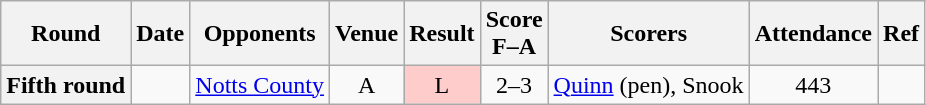<table class="wikitable plainrowheaders sortable" style="text-align:center">
<tr>
<th scope="col">Round</th>
<th scope="col">Date</th>
<th scope="col">Opponents</th>
<th scope="col">Venue</th>
<th scope="col">Result</th>
<th scope="col">Score<br>F–A</th>
<th scope="col" class="unsortable">Scorers</th>
<th scope="col">Attendance</th>
<th scope="col" class="unsortable">Ref</th>
</tr>
<tr>
<th scope="row">Fifth round</th>
<td align="left"></td>
<td align="left"><a href='#'>Notts County</a></td>
<td>A</td>
<td style="background-color:#FFCCCC">L</td>
<td>2–3</td>
<td align="left"><a href='#'>Quinn</a> (pen), Snook</td>
<td>443</td>
<td></td>
</tr>
</table>
